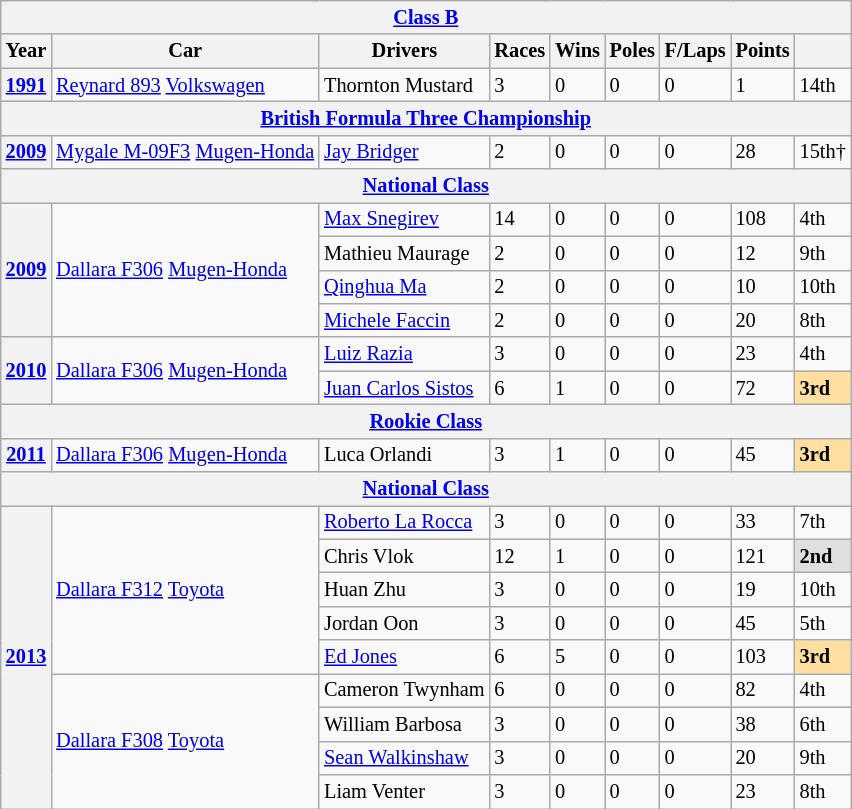<table class="wikitable" style="font-size:85%">
<tr>
<th colspan="9" style="text-align:center;"><a href='#'>Class B</a></th>
</tr>
<tr>
<th>Year</th>
<th>Car</th>
<th>Drivers</th>
<th>Races</th>
<th>Wins</th>
<th>Poles</th>
<th>F/Laps</th>
<th>Points</th>
<th></th>
</tr>
<tr>
<th><a href='#'>1991</a></th>
<td><a href='#'>Reynard 893</a> <a href='#'>Volkswagen</a></td>
<td> Thornton Mustard</td>
<td>3</td>
<td>0</td>
<td>0</td>
<td>0</td>
<td>1</td>
<td>14th</td>
</tr>
<tr>
<th colspan="9" style="text-align:center;"><a href='#'>British Formula Three Championship</a></th>
</tr>
<tr>
<th><a href='#'>2009</a></th>
<td><a href='#'>Mygale M-09F3</a> <a href='#'>Mugen-Honda</a></td>
<td> <a href='#'>Jay Bridger</a></td>
<td>2</td>
<td>0</td>
<td>0</td>
<td>0</td>
<td>28</td>
<td>15th†</td>
</tr>
<tr>
<th colspan="9" style="text-align:center;"><a href='#'>National Class</a></th>
</tr>
<tr>
<th rowspan="4"><a href='#'>2009</a></th>
<td rowspan="4"><a href='#'>Dallara F306</a> <a href='#'>Mugen-Honda</a></td>
<td> <a href='#'>Max Snegirev</a></td>
<td>14</td>
<td>0</td>
<td>0</td>
<td>0</td>
<td>108</td>
<td>4th</td>
</tr>
<tr>
<td> Mathieu Maurage</td>
<td>2</td>
<td>0</td>
<td>0</td>
<td>0</td>
<td>12</td>
<td>9th</td>
</tr>
<tr>
<td> <a href='#'>Qinghua Ma</a></td>
<td>2</td>
<td>0</td>
<td>0</td>
<td>0</td>
<td>10</td>
<td>10th</td>
</tr>
<tr>
<td> <a href='#'>Michele Faccin</a></td>
<td>2</td>
<td>0</td>
<td>0</td>
<td>0</td>
<td>20</td>
<td>8th</td>
</tr>
<tr>
<th rowspan=2><a href='#'>2010</a></th>
<td rowspan=2><a href='#'>Dallara F306</a> <a href='#'>Mugen-Honda</a></td>
<td> <a href='#'>Luiz Razia</a></td>
<td>3</td>
<td>0</td>
<td>0</td>
<td>0</td>
<td>23</td>
<td>4th</td>
</tr>
<tr>
<td> <a href='#'>Juan Carlos Sistos</a></td>
<td>6</td>
<td>1</td>
<td>0</td>
<td>0</td>
<td>72</td>
<td style="background:#ffdf9f;"><strong>3rd</strong></td>
</tr>
<tr>
<th colspan="9" style="text-align:center;"><a href='#'>Rookie Class</a></th>
</tr>
<tr>
<th><a href='#'>2011</a></th>
<td><a href='#'>Dallara F306</a> <a href='#'>Mugen-Honda</a></td>
<td> Luca Orlandi</td>
<td>3</td>
<td>1</td>
<td>0</td>
<td>0</td>
<td>45</td>
<td style="background:#ffdf9f;"><strong>3rd</strong></td>
</tr>
<tr>
<th colspan="9" style="text-align:center;"><a href='#'>National Class</a></th>
</tr>
<tr>
<th rowspan=9><a href='#'>2013</a></th>
<td rowspan="5"><a href='#'>Dallara F312</a> <a href='#'>Toyota</a></td>
<td> <a href='#'>Roberto La Rocca</a></td>
<td>3</td>
<td>0</td>
<td>0</td>
<td>0</td>
<td>33</td>
<td>7th</td>
</tr>
<tr>
<td> Chris Vlok</td>
<td>12</td>
<td>1</td>
<td>0</td>
<td>0</td>
<td>121</td>
<td style="background:#dfdfdf;"><strong>2nd</strong></td>
</tr>
<tr>
<td> Huan Zhu</td>
<td>3</td>
<td>0</td>
<td>0</td>
<td>0</td>
<td>19</td>
<td>10th</td>
</tr>
<tr>
<td> Jordan Oon</td>
<td>3</td>
<td>0</td>
<td>0</td>
<td>0</td>
<td>45</td>
<td>5th</td>
</tr>
<tr>
<td> <a href='#'>Ed Jones</a></td>
<td>6</td>
<td>5</td>
<td>0</td>
<td>0</td>
<td>103</td>
<td style="background:#ffdf9f;"><strong>3rd</strong></td>
</tr>
<tr>
<td rowspan="4"><a href='#'>Dallara F308</a> <a href='#'>Toyota</a></td>
<td> Cameron Twynham</td>
<td>6</td>
<td>0</td>
<td>0</td>
<td>0</td>
<td>82</td>
<td>4th</td>
</tr>
<tr>
<td> William Barbosa</td>
<td>3</td>
<td>0</td>
<td>0</td>
<td>0</td>
<td>38</td>
<td>6th</td>
</tr>
<tr>
<td> <a href='#'>Sean Walkinshaw</a></td>
<td>3</td>
<td>0</td>
<td>0</td>
<td>0</td>
<td>20</td>
<td>9th</td>
</tr>
<tr>
<td> Liam Venter</td>
<td>3</td>
<td>0</td>
<td>0</td>
<td>0</td>
<td>23</td>
<td>8th</td>
</tr>
</table>
